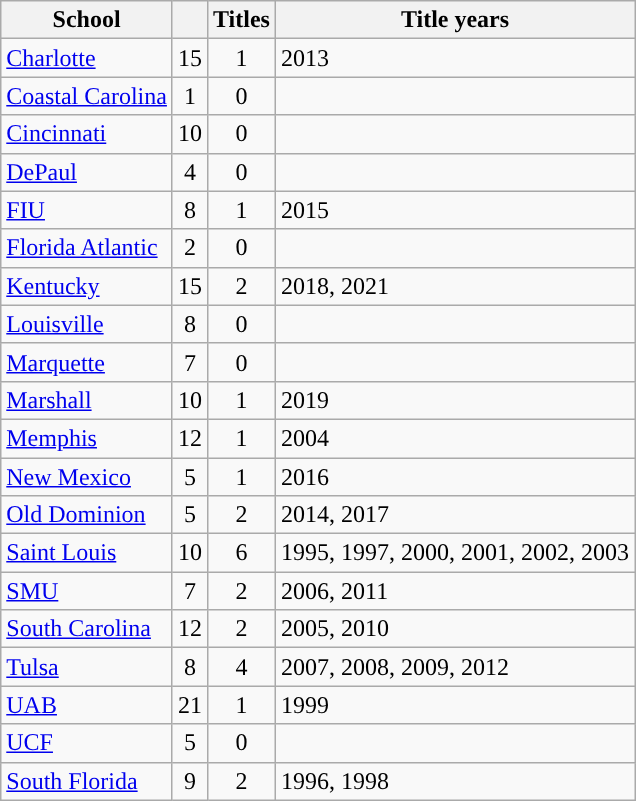<table class="wikitable sortable">
<tr align=center>
<th align=left width=px>School</th>
<th width=px></th>
<th width=px>Titles</th>
<th width=px>Title years</th>
</tr>
<tr align=center>
<td align=left><a href='#'>Charlotte</a></td>
<td>15</td>
<td>1</td>
<td align=left>2013</td>
</tr>
<tr align=center>
<td align=left><a href='#'>Coastal Carolina</a></td>
<td>1</td>
<td>0</td>
<td align=left></td>
</tr>
<tr align=center>
<td align=left><a href='#'>Cincinnati</a></td>
<td>10</td>
<td>0</td>
<td align=left></td>
</tr>
<tr align=center>
<td align=left><a href='#'>DePaul</a></td>
<td>4</td>
<td>0</td>
<td align=left></td>
</tr>
<tr align=center>
<td align=left><a href='#'>FIU</a></td>
<td>8</td>
<td>1</td>
<td align=left>2015</td>
</tr>
<tr align=center>
<td align=left><a href='#'>Florida Atlantic</a></td>
<td>2</td>
<td>0</td>
<td align=left></td>
</tr>
<tr align=center>
<td align=left><a href='#'>Kentucky</a></td>
<td>15</td>
<td>2</td>
<td align=left>2018, 2021</td>
</tr>
<tr align=center>
<td align=left><a href='#'>Louisville</a></td>
<td>8</td>
<td>0</td>
<td align=left></td>
</tr>
<tr align=center>
<td align=left><a href='#'>Marquette</a></td>
<td>7</td>
<td>0</td>
<td align=left></td>
</tr>
<tr align=center>
<td align=left><a href='#'>Marshall</a></td>
<td>10</td>
<td>1</td>
<td align=left>2019</td>
</tr>
<tr align=center>
<td align=left><a href='#'>Memphis</a></td>
<td>12</td>
<td>1</td>
<td align=left>2004</td>
</tr>
<tr align=center>
<td align=left><a href='#'>New Mexico</a></td>
<td>5</td>
<td>1</td>
<td align=left>2016</td>
</tr>
<tr align=center>
<td align=left><a href='#'>Old Dominion</a></td>
<td>5</td>
<td>2</td>
<td align=left>2014, 2017</td>
</tr>
<tr align=center>
<td align=left><a href='#'>Saint Louis</a></td>
<td>10</td>
<td>6</td>
<td align=left>1995, 1997, 2000, 2001, 2002, 2003</td>
</tr>
<tr align=center>
<td align=left><a href='#'>SMU</a></td>
<td>7</td>
<td>2</td>
<td align=left>2006, 2011</td>
</tr>
<tr align=center>
<td align=left><a href='#'>South Carolina</a></td>
<td>12</td>
<td>2</td>
<td align=left>2005, 2010</td>
</tr>
<tr align=center>
<td align=left><a href='#'>Tulsa</a></td>
<td>8</td>
<td>4</td>
<td align=left>2007, 2008, 2009, 2012</td>
</tr>
<tr align=center>
<td align=left><a href='#'>UAB</a></td>
<td>21</td>
<td>1</td>
<td align=left>1999</td>
</tr>
<tr align=center>
<td align=left><a href='#'>UCF</a></td>
<td>5</td>
<td>0</td>
<td align=left></td>
</tr>
<tr align=center>
<td align=left><a href='#'>South Florida</a></td>
<td>9</td>
<td>2</td>
<td align=left>1996, 1998</td>
</tr>
</table>
